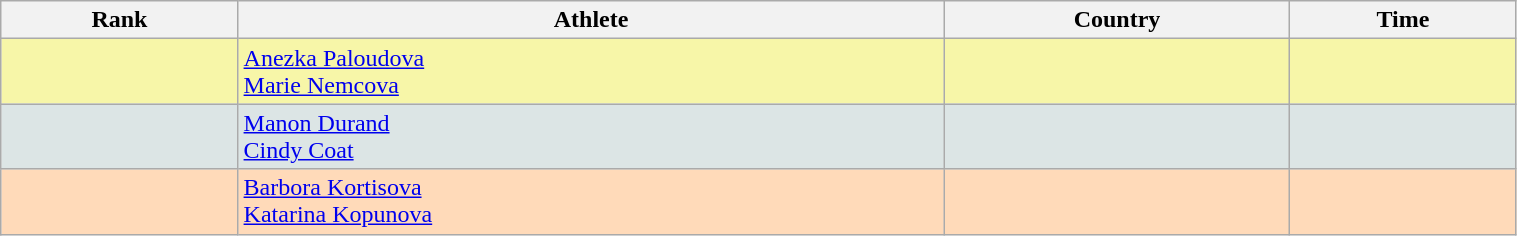<table class="wikitable" width=80% style="font-size:100%; text-align:left;">
<tr>
<th>Rank</th>
<th>Athlete</th>
<th>Country</th>
<th>Time</th>
</tr>
<tr bgcolor="#F7F6A8">
<td align=center></td>
<td><a href='#'>Anezka Paloudova</a><br><a href='#'>Marie Nemcova</a></td>
<td></td>
<td align="right"></td>
</tr>
<tr bgcolor="#DCE5E5">
<td align=center></td>
<td><a href='#'>Manon Durand</a><br><a href='#'>Cindy Coat</a></td>
<td></td>
<td align="right"></td>
</tr>
<tr bgcolor="#FFDAB9">
<td align=center></td>
<td><a href='#'>Barbora Kortisova</a><br><a href='#'>Katarina Kopunova</a></td>
<td></td>
<td align="right"></td>
</tr>
</table>
